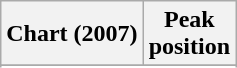<table class="wikitable plainrowheaders" style="text-align:center">
<tr>
<th scope="col">Chart (2007)</th>
<th scope="col">Peak<br>position</th>
</tr>
<tr>
</tr>
<tr>
</tr>
</table>
